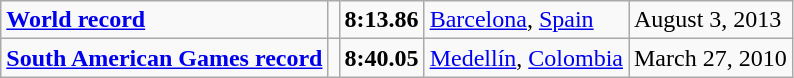<table class="wikitable">
<tr>
<td><strong><a href='#'>World record</a></strong></td>
<td></td>
<td><strong>8:13.86</strong></td>
<td><a href='#'>Barcelona</a>, <a href='#'>Spain</a></td>
<td>August 3, 2013</td>
</tr>
<tr>
<td><strong><a href='#'>South American Games record</a></strong></td>
<td></td>
<td><strong>8:40.05</strong></td>
<td><a href='#'>Medellín</a>, <a href='#'>Colombia</a></td>
<td>March 27, 2010</td>
</tr>
</table>
